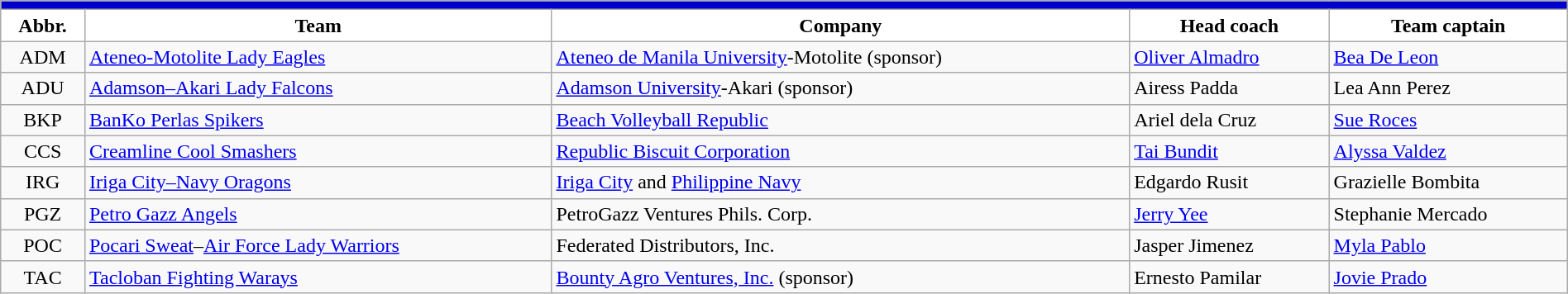<table class="wikitable" style="width:100%; text-align:left">
<tr>
<th style=background:#0000CD colspan=5><span></span></th>
</tr>
<tr>
<th style="background:white">Abbr.</th>
<th style="background:white">Team</th>
<th style="background:white">Company</th>
<th style="background:white">Head coach</th>
<th style="background:white">Team captain</th>
</tr>
<tr>
<td style="text-align:center;">ADM</td>
<td><a href='#'>Ateneo-Motolite Lady Eagles</a></td>
<td><a href='#'>Ateneo de Manila University</a>-Motolite (sponsor)</td>
<td> <a href='#'>Oliver Almadro</a></td>
<td> <a href='#'>Bea De Leon</a></td>
</tr>
<tr>
<td style="text-align:center;">ADU</td>
<td><a href='#'>Adamson–Akari Lady Falcons</a></td>
<td><a href='#'>Adamson University</a>-Akari (sponsor)</td>
<td> Airess Padda</td>
<td> Lea Ann Perez</td>
</tr>
<tr>
<td style="text-align:center;">BKP</td>
<td><a href='#'>BanKo Perlas Spikers</a></td>
<td><a href='#'>Beach Volleyball Republic</a></td>
<td> Ariel dela Cruz</td>
<td> <a href='#'>Sue Roces</a></td>
</tr>
<tr>
<td style="text-align:center;">CCS</td>
<td><a href='#'>Creamline Cool Smashers</a></td>
<td><a href='#'>Republic Biscuit Corporation</a></td>
<td> <a href='#'>Tai Bundit</a></td>
<td> <a href='#'>Alyssa Valdez</a></td>
</tr>
<tr>
<td style="text-align:center;">IRG</td>
<td><a href='#'>Iriga City–Navy Oragons</a></td>
<td><a href='#'>Iriga City</a> and <a href='#'>Philippine Navy</a></td>
<td> Edgardo Rusit</td>
<td> Grazielle Bombita</td>
</tr>
<tr>
<td style="text-align:center;">PGZ</td>
<td><a href='#'>Petro Gazz Angels</a></td>
<td>PetroGazz Ventures Phils. Corp.</td>
<td> <a href='#'>Jerry Yee</a></td>
<td> Stephanie Mercado</td>
</tr>
<tr>
<td style="text-align:center;">POC</td>
<td><a href='#'>Pocari Sweat</a>–<a href='#'>Air Force Lady Warriors</a></td>
<td>Federated Distributors, Inc.</td>
<td> Jasper Jimenez</td>
<td> <a href='#'>Myla Pablo</a></td>
</tr>
<tr>
<td style="text-align:center;">TAC</td>
<td><a href='#'>Tacloban Fighting Warays</a></td>
<td><a href='#'>Bounty Agro Ventures, Inc.</a> (sponsor)</td>
<td> Ernesto Pamilar</td>
<td> <a href='#'>Jovie Prado</a></td>
</tr>
</table>
